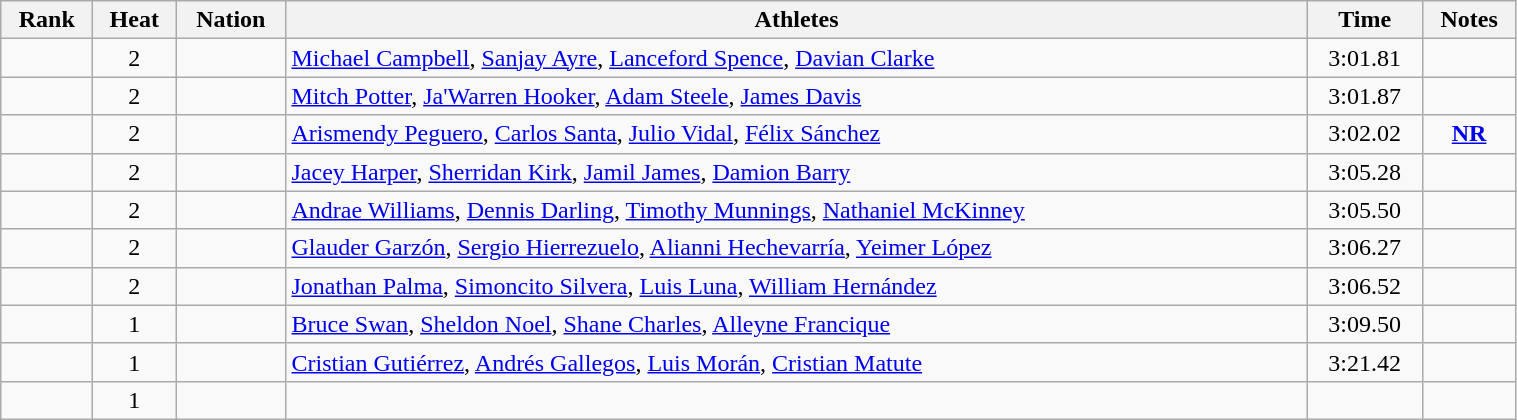<table class="wikitable sortable" width=80% style="text-align:center;">
<tr>
<th>Rank</th>
<th>Heat</th>
<th>Nation</th>
<th>Athletes</th>
<th>Time</th>
<th>Notes</th>
</tr>
<tr>
<td></td>
<td>2</td>
<td align=left></td>
<td align=left><a href='#'>Michael Campbell</a>, <a href='#'>Sanjay Ayre</a>, <a href='#'>Lanceford Spence</a>, <a href='#'>Davian Clarke</a></td>
<td>3:01.81</td>
<td></td>
</tr>
<tr>
<td></td>
<td>2</td>
<td align=left></td>
<td align=left><a href='#'>Mitch Potter</a>, <a href='#'>Ja'Warren Hooker</a>, <a href='#'>Adam Steele</a>, <a href='#'>James Davis</a></td>
<td>3:01.87</td>
<td></td>
</tr>
<tr>
<td></td>
<td>2</td>
<td align=left></td>
<td align=left><a href='#'>Arismendy Peguero</a>, <a href='#'>Carlos Santa</a>, <a href='#'>Julio Vidal</a>, <a href='#'>Félix Sánchez</a></td>
<td>3:02.02</td>
<td><strong><a href='#'>NR</a></strong></td>
</tr>
<tr>
<td></td>
<td>2</td>
<td align=left></td>
<td align=left><a href='#'>Jacey Harper</a>, <a href='#'>Sherridan Kirk</a>, <a href='#'>Jamil James</a>, <a href='#'>Damion Barry</a></td>
<td>3:05.28</td>
<td></td>
</tr>
<tr>
<td></td>
<td>2</td>
<td align=left></td>
<td align=left><a href='#'>Andrae Williams</a>, <a href='#'>Dennis Darling</a>, <a href='#'>Timothy Munnings</a>, <a href='#'>Nathaniel McKinney</a></td>
<td>3:05.50</td>
<td></td>
</tr>
<tr>
<td></td>
<td>2</td>
<td align=left></td>
<td align=left><a href='#'>Glauder Garzón</a>, <a href='#'>Sergio Hierrezuelo</a>, <a href='#'>Alianni Hechevarría</a>, <a href='#'>Yeimer López</a></td>
<td>3:06.27</td>
<td></td>
</tr>
<tr>
<td></td>
<td>2</td>
<td align=left></td>
<td align=left><a href='#'>Jonathan Palma</a>, <a href='#'>Simoncito Silvera</a>, <a href='#'>Luis Luna</a>, <a href='#'>William Hernández</a></td>
<td>3:06.52</td>
<td></td>
</tr>
<tr>
<td></td>
<td>1</td>
<td align=left></td>
<td align=left><a href='#'>Bruce Swan</a>, <a href='#'>Sheldon Noel</a>, <a href='#'>Shane Charles</a>, <a href='#'>Alleyne Francique</a></td>
<td>3:09.50</td>
<td></td>
</tr>
<tr>
<td></td>
<td>1</td>
<td align=left></td>
<td align=left><a href='#'>Cristian Gutiérrez</a>, <a href='#'>Andrés Gallegos</a>, <a href='#'>Luis Morán</a>, <a href='#'>Cristian Matute</a></td>
<td>3:21.42</td>
<td></td>
</tr>
<tr>
<td></td>
<td>1</td>
<td align=left></td>
<td align=left></td>
<td></td>
<td></td>
</tr>
</table>
